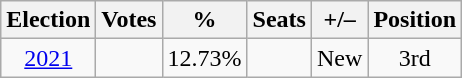<table class="wikitable" style="text-align:center">
<tr>
<th>Election</th>
<th>Votes</th>
<th>%</th>
<th>Seats</th>
<th>+/–</th>
<th><strong>Position</strong></th>
</tr>
<tr>
<td><a href='#'>2021</a></td>
<td></td>
<td>12.73%</td>
<td></td>
<td>New</td>
<td>3rd</td>
</tr>
</table>
